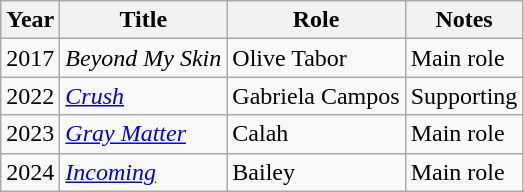<table class="wikitable sortable">
<tr>
<th scope="col">Year</th>
<th scope="col">Title</th>
<th scope="col">Role</th>
<th scope="col" class="unsortable">Notes</th>
</tr>
<tr>
<td>2017</td>
<td><em>Beyond My Skin</em></td>
<td>Olive Tabor</td>
<td>Main role</td>
</tr>
<tr>
<td>2022</td>
<td><em><a href='#'>Crush</a></em></td>
<td>Gabriela Campos</td>
<td>Supporting</td>
</tr>
<tr>
<td>2023</td>
<td><em><a href='#'>Gray Matter</a></em></td>
<td>Calah</td>
<td>Main role</td>
</tr>
<tr>
<td>2024</td>
<td><em><a href='#'>Incoming</a></em></td>
<td>Bailey</td>
<td>Main role</td>
</tr>
</table>
